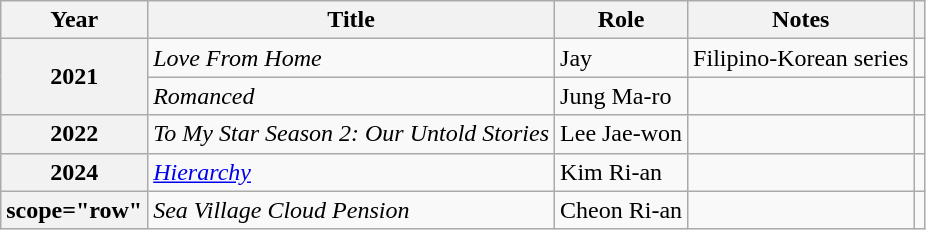<table class="wikitable plainrowheaders sortable">
<tr>
<th scope="col">Year</th>
<th scope="col">Title</th>
<th scope="col">Role</th>
<th scope="col">Notes</th>
<th scope="col" class="unsortable"></th>
</tr>
<tr>
<th scope="row" rowspan="2">2021</th>
<td><em>Love From Home</em></td>
<td>Jay</td>
<td>Filipino-Korean series</td>
<td style="text-align:center"></td>
</tr>
<tr>
<td><em>Romanced</em></td>
<td>Jung Ma-ro</td>
<td></td>
<td style="text-align:center"></td>
</tr>
<tr>
<th scope="row">2022</th>
<td><em>To My Star Season 2: Our Untold Stories</em></td>
<td>Lee Jae-won</td>
<td></td>
<td style="text-align:center"></td>
</tr>
<tr>
<th scope="row">2024</th>
<td><em><a href='#'>Hierarchy</a></em></td>
<td>Kim Ri-an</td>
<td></td>
<td style="text-align:center"></td>
</tr>
<tr>
<th>scope="row" </th>
<td><em>Sea Village Cloud Pension</em></td>
<td>Cheon Ri-an</td>
<td></td>
<td style="text-align:center"></td>
</tr>
</table>
